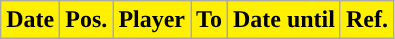<table class="wikitable plainrowheaders sortable">
<tr>
<th style="background:#fff000;color:#000000;">Date</th>
<th style="background:#fff000;color:#000000;">Pos.</th>
<th style="background:#fff000;color:#000000;">Player</th>
<th style="background:#fff000;color:#000000;">To</th>
<th style="background:#fff000;color:#000000;">Date until</th>
<th style="background:#fff000;color:#000000;">Ref.</th>
</tr>
</table>
